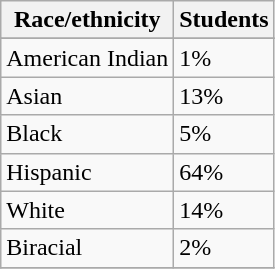<table class="wikitable">
<tr>
<th>Race/ethnicity</th>
<th>Students</th>
</tr>
<tr>
</tr>
<tr>
<td>American Indian</td>
<td>1%</td>
</tr>
<tr>
<td>Asian</td>
<td>13%</td>
</tr>
<tr>
<td>Black</td>
<td>5%</td>
</tr>
<tr>
<td>Hispanic</td>
<td>64%</td>
</tr>
<tr>
<td>White</td>
<td>14%</td>
</tr>
<tr>
<td>Biracial</td>
<td>2%</td>
</tr>
<tr>
</tr>
</table>
